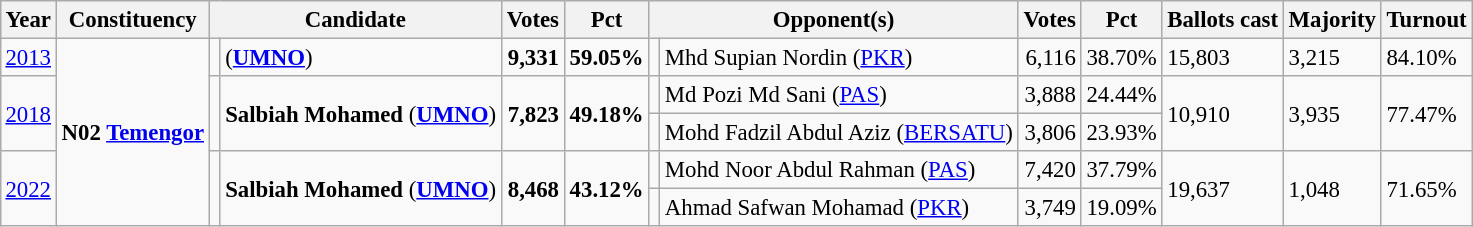<table class="wikitable" style="margin:0.5em ; font-size:95%">
<tr>
<th>Year</th>
<th>Constituency</th>
<th colspan=2>Candidate</th>
<th>Votes</th>
<th>Pct</th>
<th colspan=2>Opponent(s)</th>
<th>Votes</th>
<th>Pct</th>
<th>Ballots cast</th>
<th>Majority</th>
<th>Turnout</th>
</tr>
<tr>
<td><a href='#'>2013</a></td>
<td rowspan="5"><strong>N02 <a href='#'>Temengor</a></strong></td>
<td></td>
<td> (<a href='#'><strong>UMNO</strong></a>)</td>
<td align="right"><strong>9,331</strong></td>
<td><strong>59.05%</strong></td>
<td></td>
<td>Mhd Supian Nordin (<a href='#'>PKR</a>)</td>
<td align="right">6,116</td>
<td>38.70%</td>
<td>15,803</td>
<td>3,215</td>
<td>84.10%</td>
</tr>
<tr>
<td rowspan=2><a href='#'>2018</a></td>
<td rowspan=2 ></td>
<td rowspan=2><strong>Salbiah Mohamed</strong> (<a href='#'><strong>UMNO</strong></a>)</td>
<td rowspan=2 align="right"><strong>7,823</strong></td>
<td rowspan=2><strong>49.18%</strong></td>
<td></td>
<td>Md Pozi Md Sani (<a href='#'>PAS</a>)</td>
<td align="right">3,888</td>
<td>24.44%</td>
<td rowspan=2>10,910</td>
<td rowspan=2>3,935</td>
<td rowspan=2>77.47%</td>
</tr>
<tr>
<td></td>
<td>Mohd Fadzil Abdul Aziz (<a href='#'>BERSATU</a>)</td>
<td align="right">3,806</td>
<td>23.93%</td>
</tr>
<tr>
<td rowspan="2"><a href='#'>2022</a></td>
<td rowspan="2" ></td>
<td rowspan="2"><strong>Salbiah Mohamed</strong> (<a href='#'><strong>UMNO</strong></a>)</td>
<td rowspan="2" align=right><strong>8,468</strong></td>
<td rowspan="2"><strong>43.12%</strong></td>
<td bgcolor=></td>
<td>Mohd Noor Abdul Rahman (<a href='#'>PAS</a>)</td>
<td align=right>7,420</td>
<td>37.79%</td>
<td rowspan="2">19,637</td>
<td rowspan="2">1,048</td>
<td rowspan="2">71.65%</td>
</tr>
<tr>
<td></td>
<td>Ahmad Safwan Mohamad (<a href='#'>PKR</a>)</td>
<td align=right>3,749</td>
<td>19.09%</td>
</tr>
</table>
